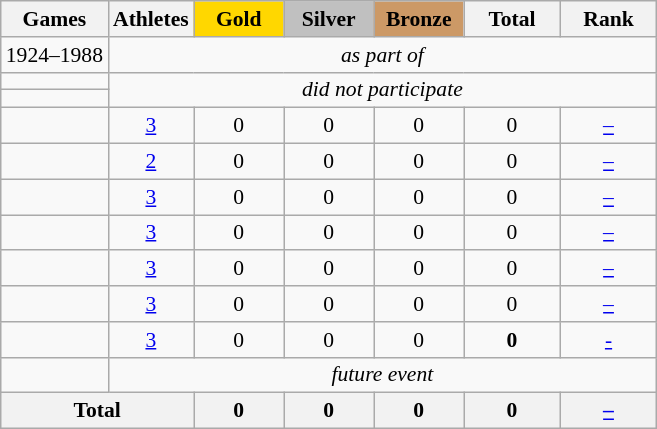<table class="wikitable" style="text-align:center; font-size:90%;">
<tr>
<th>Games</th>
<th>Athletes</th>
<td style="background:gold; width:3.7em; font-weight:bold;">Gold</td>
<td style="background:silver; width:3.7em; font-weight:bold;">Silver</td>
<td style="background:#cc9966; width:3.7em; font-weight:bold;">Bronze</td>
<th style="width:4em; font-weight:bold;">Total</th>
<th style="width:4em; font-weight:bold;">Rank</th>
</tr>
<tr>
<td align=left>1924–1988</td>
<td colspan=6><em>as part of </em></td>
</tr>
<tr>
<td align=left></td>
<td colspan=6; rowspan=2><em>did not participate</em></td>
</tr>
<tr>
<td align=left></td>
</tr>
<tr>
<td align=left></td>
<td><a href='#'>3</a></td>
<td>0</td>
<td>0</td>
<td>0</td>
<td>0</td>
<td><a href='#'>–</a></td>
</tr>
<tr>
<td align=left></td>
<td><a href='#'>2</a></td>
<td>0</td>
<td>0</td>
<td>0</td>
<td>0</td>
<td><a href='#'>–</a></td>
</tr>
<tr>
<td align=left></td>
<td><a href='#'>3</a></td>
<td>0</td>
<td>0</td>
<td>0</td>
<td>0</td>
<td><a href='#'>–</a></td>
</tr>
<tr>
<td align=left></td>
<td><a href='#'>3</a></td>
<td>0</td>
<td>0</td>
<td>0</td>
<td>0</td>
<td><a href='#'>–</a></td>
</tr>
<tr>
<td align=left></td>
<td><a href='#'>3</a></td>
<td>0</td>
<td>0</td>
<td>0</td>
<td>0</td>
<td><a href='#'>–</a></td>
</tr>
<tr>
<td align=left></td>
<td><a href='#'>3</a></td>
<td>0</td>
<td>0</td>
<td>0</td>
<td>0</td>
<td><a href='#'>–</a></td>
</tr>
<tr>
<td align=left></td>
<td><a href='#'>3</a></td>
<td>0</td>
<td>0</td>
<td>0</td>
<td><strong>0</strong></td>
<td><a href='#'>-</a></td>
</tr>
<tr>
<td align=left></td>
<td colspan=6><em>future event</em></td>
</tr>
<tr>
<th colspan=2>Total</th>
<th>0</th>
<th>0</th>
<th>0</th>
<th>0</th>
<th><a href='#'>–</a></th>
</tr>
</table>
